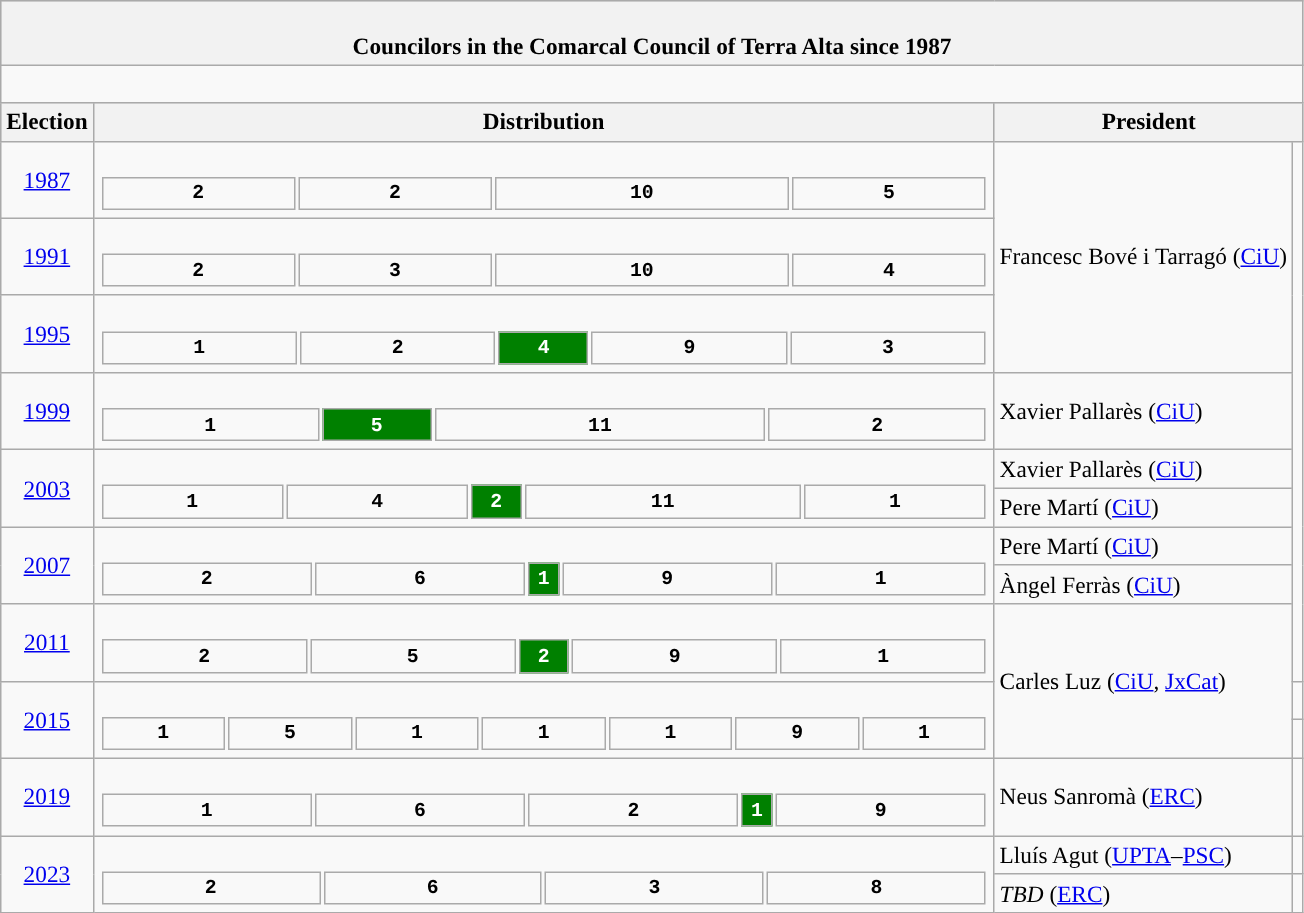<table class="wikitable" style="font-size:97%;">
<tr bgcolor="#CCCCCC">
<th colspan="4"><br>Councilors in the Comarcal Council of Terra Alta since 1987</th>
</tr>
<tr>
<td colspan="4"><br>
















</td>
</tr>
<tr bgcolor="#CCCCCC">
<th>Election</th>
<th>Distribution</th>
<th colspan="2">President</th>
</tr>
<tr>
<td align=center><a href='#'>1987</a></td>
<td><br><table style="width:45em; font-size:85%; text-align:center; font-family:Courier New;">
<tr style="font-weight:bold">
<td style="background:">2</td>
<td style="background:">2</td>
<td style="background:">10</td>
<td style="background:">5</td>
</tr>
</table>
</td>
<td rowspan="3">Francesc Bové i Tarragó (<a href='#'>CiU</a>)</td>
<td rowspan="9" style="background:"></td>
</tr>
<tr>
<td align=center><a href='#'>1991</a></td>
<td><br><table style="width:45em; font-size:85%; text-align:center; font-family:Courier New;">
<tr style="font-weight:bold">
<td style="background:">2</td>
<td style="background:">3</td>
<td style="background:">10</td>
<td style="background:">4</td>
</tr>
</table>
</td>
</tr>
<tr>
<td align=center><a href='#'>1995</a></td>
<td><br><table style="width:45em; font-size:85%; text-align:center; font-family:Courier New;">
<tr style="font-weight:bold">
<td style="background:">1</td>
<td style="background:">2</td>
<td style="background:#008000; width:4em; color:white;">4</td>
<td style="background:">9</td>
<td style="background:">3</td>
</tr>
</table>
</td>
</tr>
<tr>
<td align=center><a href='#'>1999</a></td>
<td><br><table style="width:45em; font-size:85%; text-align:center; font-family:Courier New;">
<tr style="font-weight:bold">
<td style="background:">1</td>
<td style="background:#008000; width:5em; color:white;">5</td>
<td style="background:">11</td>
<td style="background:">2</td>
</tr>
</table>
</td>
<td>Xavier Pallarès (<a href='#'>CiU</a>)</td>
</tr>
<tr>
<td rowspan="2" align=center><a href='#'>2003</a></td>
<td rowspan="2"><br><table style="width:45em; font-size:85%; text-align:center; font-family:Courier New;">
<tr style="font-weight:bold">
<td style="background:">1</td>
<td style="background:">4</td>
<td style="background:#008000; width:2em; color:white;">2</td>
<td style="background:">11</td>
<td style="background:">1</td>
</tr>
</table>
</td>
<td>Xavier Pallarès (<a href='#'>CiU</a>) </td>
</tr>
<tr>
<td>Pere Martí (<a href='#'>CiU</a>) </td>
</tr>
<tr>
<td rowspan="2" align=center><a href='#'>2007</a></td>
<td rowspan="2"><br><table style="width:45em; font-size:85%; text-align:center; font-family:Courier New;">
<tr style="font-weight:bold">
<td style="background:">2</td>
<td style="background:">6</td>
<td style="background:#008000; width:1em; color:white;">1</td>
<td style="background:">9</td>
<td style="background:">1</td>
</tr>
</table>
</td>
<td>Pere Martí (<a href='#'>CiU</a>) </td>
</tr>
<tr>
<td>Àngel Ferràs (<a href='#'>CiU</a>) </td>
</tr>
<tr>
<td align=center><a href='#'>2011</a></td>
<td><br><table style="width:45em; font-size:85%; text-align:center; font-family:Courier New;">
<tr style="font-weight:bold">
<td style="background:">2</td>
<td style="background:">5</td>
<td style="background:#008000; width:2em; color:white;">2</td>
<td style="background:">9</td>
<td style="background:">1</td>
</tr>
</table>
</td>
<td rowspan="3">Carles Luz (<a href='#'>CiU</a>, <a href='#'>JxCat</a>)</td>
</tr>
<tr>
<td rowspan="2" align=center><a href='#'>2015</a></td>
<td rowspan="2"><br><table style="width:45em; font-size:85%; text-align:center; font-family:Courier New;">
<tr style="font-weight:bold">
<td style="background:">1</td>
<td style="background:">5</td>
<td style="background:">1</td>
<td style="background:">1</td>
<td style="background:">1</td>
<td style="background:">9</td>
<td style="background:">1</td>
</tr>
</table>
</td>
<td style="background:"></td>
</tr>
<tr>
<td style="background:"></td>
</tr>
<tr>
<td align=center><a href='#'>2019</a></td>
<td><br><table style="width:45em; font-size:85%; text-align:center; font-family:Courier New;">
<tr style="font-weight:bold">
<td style="background:">1</td>
<td style="background:">6</td>
<td style="background:">2</td>
<td style="background:#008000; width:1em; color:white;">1</td>
<td style="background:">9</td>
</tr>
</table>
</td>
<td>Neus Sanromà (<a href='#'>ERC</a>)</td>
<td style="background:"></td>
</tr>
<tr>
<td rowspan="2" align=center><a href='#'>2023</a></td>
<td rowspan="2"><br><table style="width:45em; font-size:85%; text-align:center; font-family:Courier New;">
<tr style="font-weight:bold">
<td style="background:">2</td>
<td style="background:">6</td>
<td style="background:">3</td>
<td style="background:">8</td>
</tr>
</table>
</td>
<td>Lluís Agut (<a href='#'>UPTA</a>–<a href='#'>PSC</a>) </td>
<td style="background:"></td>
</tr>
<tr>
<td><em>TBD</em> (<a href='#'>ERC</a>) </td>
<td style="background:"></td>
</tr>
</table>
